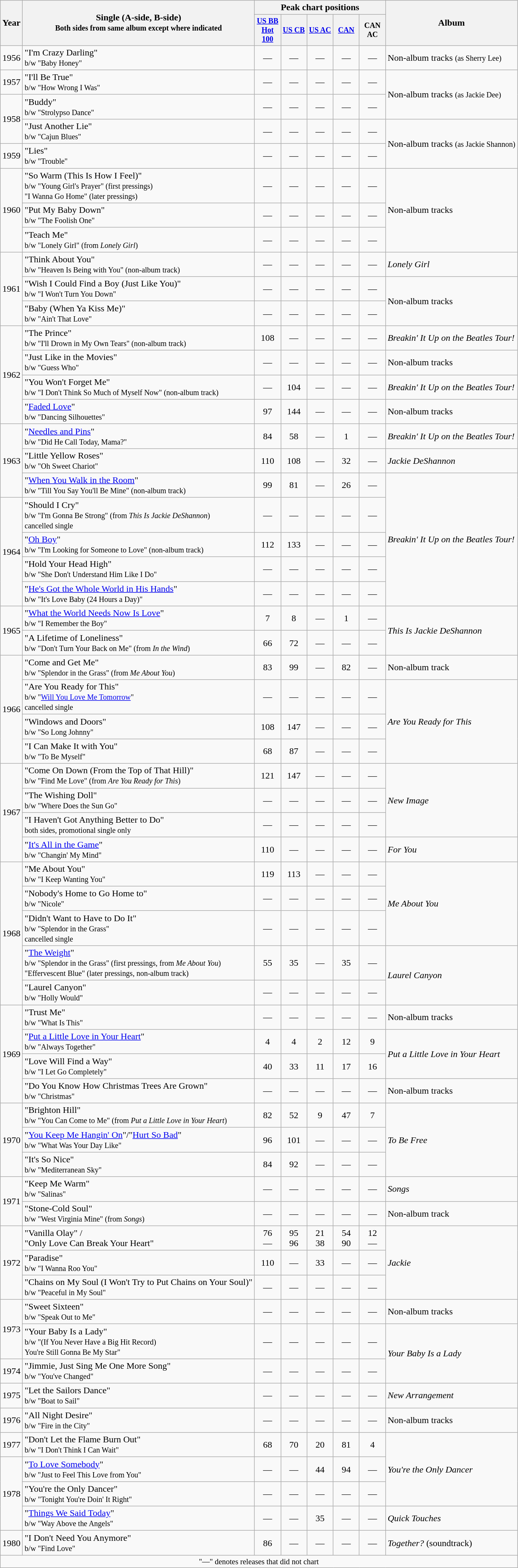<table class=wikitable style=text-align:center;>
<tr>
<th rowspan=2>Year</th>
<th rowspan=2>Single (A-side, B-side)<br><small>Both sides from same album except where indicated</small></th>
<th colspan=5>Peak chart positions</th>
<th rowspan=2>Album</th>
</tr>
<tr style="font-size:smaller;">
<th width=40><a href='#'>US BB Hot 100</a></th>
<th width=40><a href='#'>US CB</a></th>
<th width=40><a href='#'>US AC</a></th>
<th width=40><a href='#'>CAN</a></th>
<th width=40>CAN AC</th>
</tr>
<tr>
<td rowspan=1>1956</td>
<td align=left>"I'm Crazy Darling"<br><small>b/w "Baby Honey"</small></td>
<td>—</td>
<td>—</td>
<td>—</td>
<td>—</td>
<td>—</td>
<td style="text-align:left;">Non-album tracks <small>(as Sherry Lee)</small></td>
</tr>
<tr>
<td rowspan=1>1957</td>
<td align=left>"I'll Be True"<br><small>b/w "How Wrong I Was"</small></td>
<td>—</td>
<td>—</td>
<td>—</td>
<td>—</td>
<td>—</td>
<td style="text-align:left;" rowspan="2">Non-album tracks <small>(as Jackie Dee)</small></td>
</tr>
<tr>
<td rowspan=2>1958</td>
<td align=left>"Buddy"<br><small>b/w "Strolypso Dance"</small></td>
<td>—</td>
<td>—</td>
<td>—</td>
<td>—</td>
<td>—</td>
</tr>
<tr>
<td align=left>"Just Another Lie"<br><small>b/w "Cajun Blues"</small></td>
<td>—</td>
<td>—</td>
<td>—</td>
<td>—</td>
<td>—</td>
<td style="text-align:left;" rowspan="2">Non-album tracks <small>(as Jackie Shannon)</small></td>
</tr>
<tr>
<td>1959</td>
<td align=left>"Lies"<br><small>b/w "Trouble"</small></td>
<td>—</td>
<td>—</td>
<td>—</td>
<td>—</td>
<td>—</td>
</tr>
<tr>
<td rowspan=3>1960</td>
<td align=left>"So Warm (This Is How I Feel)"<br><small>b/w "Young Girl's Prayer" (first pressings)<br>"I Wanna Go Home" (later pressings)</small></td>
<td>—</td>
<td>—</td>
<td>—</td>
<td>—</td>
<td>—</td>
<td style="text-align:left;" rowspan="3">Non-album tracks</td>
</tr>
<tr>
<td align=left>"Put My Baby Down"<br><small>b/w "The Foolish One"</small></td>
<td>—</td>
<td>—</td>
<td>—</td>
<td>—</td>
<td>—</td>
</tr>
<tr>
<td align=left>"Teach Me"<br><small>b/w "Lonely Girl" (from <em>Lonely Girl</em>)</small></td>
<td>—</td>
<td>—</td>
<td>—</td>
<td>—</td>
<td>—</td>
</tr>
<tr>
<td rowspan=3>1961</td>
<td align=left>"Think About You"<br><small>b/w "Heaven Is Being with You" (non-album track)</small></td>
<td>—</td>
<td>—</td>
<td>—</td>
<td>—</td>
<td>—</td>
<td align=left><em>Lonely Girl</em></td>
</tr>
<tr>
<td align=left>"Wish I Could Find a Boy (Just Like You)"<br><small>b/w "I Won't Turn You Down"</small></td>
<td>—</td>
<td>—</td>
<td>—</td>
<td>—</td>
<td>—</td>
<td align=left rowspan="2">Non-album tracks</td>
</tr>
<tr>
<td align=left>"Baby (When Ya Kiss Me)"<br><small>b/w "Ain't That Love"</small></td>
<td>—</td>
<td>—</td>
<td>—</td>
<td>—</td>
<td>—</td>
</tr>
<tr>
<td rowspan=4>1962</td>
<td align=left>"The Prince"<br><small>b/w "I'll Drown in My Own Tears" (non-album track)</small></td>
<td>108</td>
<td>—</td>
<td>—</td>
<td>—</td>
<td>—</td>
<td align=left><em>Breakin' It Up on the Beatles Tour!</em></td>
</tr>
<tr>
<td align=left>"Just Like in the Movies"<br><small>b/w "Guess Who"</small></td>
<td>—</td>
<td>—</td>
<td>—</td>
<td>—</td>
<td>—</td>
<td align=left>Non-album tracks</td>
</tr>
<tr>
<td align=left>"You Won't Forget Me"<br><small>b/w "I Don't Think So Much of Myself Now" (non-album track)</small></td>
<td>—</td>
<td>104</td>
<td>—</td>
<td>—</td>
<td>—</td>
<td align=left><em>Breakin' It Up on the Beatles Tour!</em></td>
</tr>
<tr>
<td align=left>"<a href='#'>Faded Love</a>"<br><small>b/w "Dancing Silhouettes"</small></td>
<td>97</td>
<td>144</td>
<td>—</td>
<td>—</td>
<td>—</td>
<td align=left>Non-album tracks</td>
</tr>
<tr>
<td rowspan=3>1963</td>
<td align=left>"<a href='#'>Needles and Pins</a>"<br><small>b/w "Did He Call Today, Mama?"</small></td>
<td>84</td>
<td>58</td>
<td>—</td>
<td>1</td>
<td>—</td>
<td align=left><em>Breakin' It Up on the Beatles Tour!</em></td>
</tr>
<tr>
<td align=left>"Little Yellow Roses"<br><small>b/w "Oh Sweet Chariot"</small></td>
<td>110</td>
<td>108</td>
<td>—</td>
<td>32</td>
<td>—</td>
<td align=left><em>Jackie DeShannon</em></td>
</tr>
<tr>
<td align=left>"<a href='#'>When You Walk in the Room</a>"<br><small>b/w "Till You Say You'll Be Mine" (non-album track)</small></td>
<td>99</td>
<td>81</td>
<td>—</td>
<td>26</td>
<td>—</td>
<td style="text-align:left;" rowspan="5"><em>Breakin' It Up on the Beatles Tour!</em></td>
</tr>
<tr>
<td rowspan=4>1964</td>
<td align=left>"Should I Cry"<br><small>b/w "I'm Gonna Be Strong" (from <em>This Is Jackie DeShannon</em>)<br>cancelled single</small></td>
<td>—</td>
<td>—</td>
<td>—</td>
<td>—</td>
<td>—</td>
</tr>
<tr>
<td align=left>"<a href='#'>Oh Boy</a>"<br><small>b/w "I'm Looking for Someone to Love" (non-album track)</small></td>
<td>112</td>
<td>133</td>
<td>—</td>
<td>—</td>
<td>—</td>
</tr>
<tr>
<td align=left>"Hold Your Head High"<br><small>b/w "She Don't Understand Him Like I Do"</small></td>
<td>—</td>
<td>—</td>
<td>—</td>
<td>—</td>
<td>—</td>
</tr>
<tr>
<td align=left>"<a href='#'>He's Got the Whole World in His Hands</a>"<br><small>b/w "It's Love Baby (24 Hours a Day)"</small></td>
<td>—</td>
<td>—</td>
<td>—</td>
<td>—</td>
<td>—</td>
</tr>
<tr>
<td rowspan=2>1965</td>
<td align=left>"<a href='#'>What the World Needs Now Is Love</a>"<br><small>b/w "I Remember the Boy"</small></td>
<td>7</td>
<td>8</td>
<td>—</td>
<td>1</td>
<td>—</td>
<td style="text-align:left;" rowspan="2"><em>This Is Jackie DeShannon</em></td>
</tr>
<tr>
<td align=left>"A Lifetime of Loneliness"<br><small>b/w "Don't Turn Your Back on Me" (from <em>In the Wind</em>)</small></td>
<td>66</td>
<td>72</td>
<td>—</td>
<td>—</td>
<td>—</td>
</tr>
<tr>
<td rowspan=4>1966</td>
<td align=left>"Come and Get Me"<br><small>b/w "Splendor in the Grass" (from <em>Me About You</em>)</small></td>
<td>83</td>
<td>99</td>
<td>—</td>
<td>82</td>
<td>—</td>
<td style="text-align:left;">Non-album track</td>
</tr>
<tr>
<td align=left>"Are You Ready for This"<br><small>b/w "<a href='#'>Will You Love Me Tomorrow</a>"<br>cancelled single</small></td>
<td>—</td>
<td>—</td>
<td>—</td>
<td>—</td>
<td>—</td>
<td style="text-align:left;" rowspan="3"><em>Are You Ready for This</em></td>
</tr>
<tr>
<td align=left>"Windows and Doors"<br><small>b/w "So Long Johnny"</small></td>
<td>108</td>
<td>147</td>
<td>—</td>
<td>—</td>
<td>—</td>
</tr>
<tr>
<td align=left>"I Can Make It with You"<br><small>b/w "To Be Myself"</small></td>
<td>68</td>
<td>87</td>
<td>—</td>
<td>—</td>
<td>—</td>
</tr>
<tr>
<td rowspan=4>1967</td>
<td align=left>"Come On Down (From the Top of That Hill)"<br><small>b/w "Find Me Love" (from <em>Are You Ready for This</em>)</small></td>
<td>121</td>
<td>147</td>
<td>—</td>
<td>—</td>
<td>—</td>
<td style="text-align:left;" rowspan="3"><em>New Image</em></td>
</tr>
<tr>
<td align=left>"The Wishing Doll"<br><small>b/w "Where Does the Sun Go"</small></td>
<td>—</td>
<td>—</td>
<td>—</td>
<td>—</td>
<td>—</td>
</tr>
<tr>
<td align=left>"I Haven't Got Anything Better to Do"<br><small>both sides, promotional single only</small></td>
<td>—</td>
<td>—</td>
<td>—</td>
<td>—</td>
<td>—</td>
</tr>
<tr>
<td align=left>"<a href='#'>It's All in the Game</a>"<br><small>b/w "Changin' My Mind"</small></td>
<td>110</td>
<td>—</td>
<td>—</td>
<td>—</td>
<td>—</td>
<td align=left><em>For You</em></td>
</tr>
<tr>
<td rowspan=5>1968</td>
<td align=left>"Me About You"<br><small>b/w "I Keep Wanting You"</small></td>
<td>119</td>
<td>113</td>
<td>—</td>
<td>—</td>
<td>—</td>
<td style="text-align:left;" rowspan="3"><em>Me About You</em></td>
</tr>
<tr>
<td align=left>"Nobody's Home to Go Home to"<br><small>b/w "Nicole"</small></td>
<td>—</td>
<td>—</td>
<td>—</td>
<td>—</td>
<td>—</td>
</tr>
<tr>
<td align=left>"Didn't Want to Have to Do It"<br><small>b/w "Splendor in the Grass"<br>cancelled single</small></td>
<td>—</td>
<td>—</td>
<td>—</td>
<td>—</td>
<td>—</td>
</tr>
<tr>
<td align=left>"<a href='#'>The Weight</a>"<br><small>b/w "Splendor in the Grass" (first pressings, from <em>Me About You</em>)<br>"Effervescent Blue" (later pressings, non-album track)</small></td>
<td>55</td>
<td>35</td>
<td>—</td>
<td>35</td>
<td>—</td>
<td align=left rowspan="2"><em>Laurel Canyon</em></td>
</tr>
<tr>
<td align=left>"Laurel Canyon"<br><small>b/w "Holly Would"</small></td>
<td>—</td>
<td>—</td>
<td>—</td>
<td>—</td>
<td>—</td>
</tr>
<tr>
<td rowspan=4>1969</td>
<td align=left>"Trust Me"<br><small>b/w "What Is This"</small></td>
<td>—</td>
<td>—</td>
<td>—</td>
<td>—</td>
<td>—</td>
<td align=left>Non-album tracks</td>
</tr>
<tr>
<td align=left>"<a href='#'>Put a Little Love in Your Heart</a>"<br><small>b/w "Always Together"</small></td>
<td>4</td>
<td>4</td>
<td>2</td>
<td>12</td>
<td>9</td>
<td style="text-align:left;" rowspan="2"><em>Put a Little Love in Your Heart</em></td>
</tr>
<tr>
<td align=left>"Love Will Find a Way"<br><small>b/w "I Let Go Completely"</small></td>
<td>40</td>
<td>33</td>
<td>11</td>
<td>17</td>
<td>16</td>
</tr>
<tr>
<td align=left>"Do You Know How Christmas Trees Are Grown"<br><small>b/w "Christmas"</small></td>
<td>—</td>
<td>—</td>
<td>—</td>
<td>—</td>
<td>—</td>
<td align=left>Non-album tracks</td>
</tr>
<tr>
<td rowspan=3>1970</td>
<td align=left>"Brighton Hill"<br><small>b/w "You Can Come to Me" (from <em>Put a Little Love in Your Heart</em>)</small></td>
<td>82</td>
<td>52</td>
<td>9</td>
<td>47</td>
<td>7</td>
<td style="text-align:left;" rowspan="3"><em>To Be Free</em></td>
</tr>
<tr>
<td align=left>"<a href='#'>You Keep Me Hangin' On</a>"/"<a href='#'>Hurt So Bad</a>"<br><small>b/w "What Was Your Day Like"</small></td>
<td>96</td>
<td>101</td>
<td>—</td>
<td>—</td>
<td>—</td>
</tr>
<tr>
<td align=left>"It's So Nice"<br><small>b/w "Mediterranean Sky"</small></td>
<td>84</td>
<td>92</td>
<td>—</td>
<td>—</td>
<td>—</td>
</tr>
<tr>
<td rowspan=2>1971</td>
<td align=left>"Keep Me Warm"<br><small>b/w "Salinas"</small></td>
<td>—</td>
<td>—</td>
<td>—</td>
<td>—</td>
<td>—</td>
<td style="text-align:left;"><em>Songs</em></td>
</tr>
<tr>
<td align=left>"Stone-Cold Soul"<br><small>b/w "West Virginia Mine" (from <em>Songs</em>)</small></td>
<td>—</td>
<td>—</td>
<td>—</td>
<td>—</td>
<td>—</td>
<td align=left>Non-album track</td>
</tr>
<tr>
<td rowspan=3>1972</td>
<td align=left>"Vanilla Olay" /<br>"Only Love Can Break Your Heart"</td>
<td>76<br>—</td>
<td>95<br>96</td>
<td>21<br>38</td>
<td>54<br>90</td>
<td>12<br>—</td>
<td style="text-align:left;" rowspan="3"><em>Jackie</em></td>
</tr>
<tr>
<td align=left>"Paradise"<br><small>b/w "I Wanna Roo You"</small></td>
<td>110</td>
<td>—</td>
<td>33</td>
<td>—</td>
<td>—</td>
</tr>
<tr>
<td align=left>"Chains on My Soul (I Won't Try to Put Chains on Your Soul)"<br><small>b/w "Peaceful in My Soul"</small></td>
<td>—</td>
<td>—</td>
<td>—</td>
<td>—</td>
<td>—</td>
</tr>
<tr>
<td rowspan=2>1973</td>
<td align=left>"Sweet Sixteen"<br><small>b/w "Speak Out to Me"</small></td>
<td>—</td>
<td>—</td>
<td>—</td>
<td>—</td>
<td>—</td>
<td align=left>Non-album tracks</td>
</tr>
<tr>
<td align=left>"Your Baby Is a Lady"<br><small>b/w "(If You Never Have a Big Hit Record)<br>You're Still Gonna Be My Star"</small></td>
<td>—</td>
<td>—</td>
<td>—</td>
<td>—</td>
<td>—</td>
<td align=left rowspan="2"><em>Your Baby Is a Lady</em></td>
</tr>
<tr>
<td>1974</td>
<td align=left>"Jimmie, Just Sing Me One More Song"<br><small>b/w "You've Changed"</small></td>
<td>—</td>
<td>—</td>
<td>—</td>
<td>—</td>
<td>—</td>
</tr>
<tr>
<td>1975</td>
<td align=left>"Let the Sailors Dance"<br><small>b/w "Boat to Sail"</small></td>
<td>—</td>
<td>—</td>
<td>—</td>
<td>—</td>
<td>—</td>
<td style="text-align:left;"><em>New Arrangement</em></td>
</tr>
<tr>
<td>1976</td>
<td align=left>"All Night Desire"<br><small>b/w "Fire in the City"</small></td>
<td>—</td>
<td>—</td>
<td>—</td>
<td>—</td>
<td>—</td>
<td align=left>Non-album tracks</td>
</tr>
<tr>
<td>1977</td>
<td align=left>"Don't Let the Flame Burn Out"<br><small>b/w "I Don't Think I Can Wait"</small></td>
<td>68</td>
<td>70</td>
<td>20</td>
<td>81</td>
<td>4</td>
<td style="text-align:left;" rowspan="3"><em>You're the Only Dancer</em></td>
</tr>
<tr>
<td rowspan=3>1978</td>
<td align=left>"<a href='#'>To Love Somebody</a>"<br><small>b/w "Just to Feel This Love from You"</small></td>
<td>—</td>
<td>—</td>
<td>44</td>
<td>94</td>
<td>—</td>
</tr>
<tr>
<td align=left>"You're the Only Dancer"<br><small>b/w "Tonight You're Doin' It Right"</small></td>
<td>—</td>
<td>—</td>
<td>—</td>
<td>—</td>
<td>—</td>
</tr>
<tr>
<td align=left>"<a href='#'>Things We Said Today</a>"<br><small>b/w "Way Above the Angels"</small></td>
<td>—</td>
<td>—</td>
<td>35</td>
<td>—</td>
<td>—</td>
<td align=left><em>Quick Touches</em></td>
</tr>
<tr>
<td>1980</td>
<td align=left>"I Don't Need You Anymore"<br><small>b/w "Find Love"</small></td>
<td>86</td>
<td>—</td>
<td>—</td>
<td>—</td>
<td>—</td>
<td align=left><em>Together?</em> (soundtrack)</td>
</tr>
<tr>
<td colspan="8" style="text-align:center; font-size:85%">"—" denotes releases that did not chart</td>
</tr>
</table>
